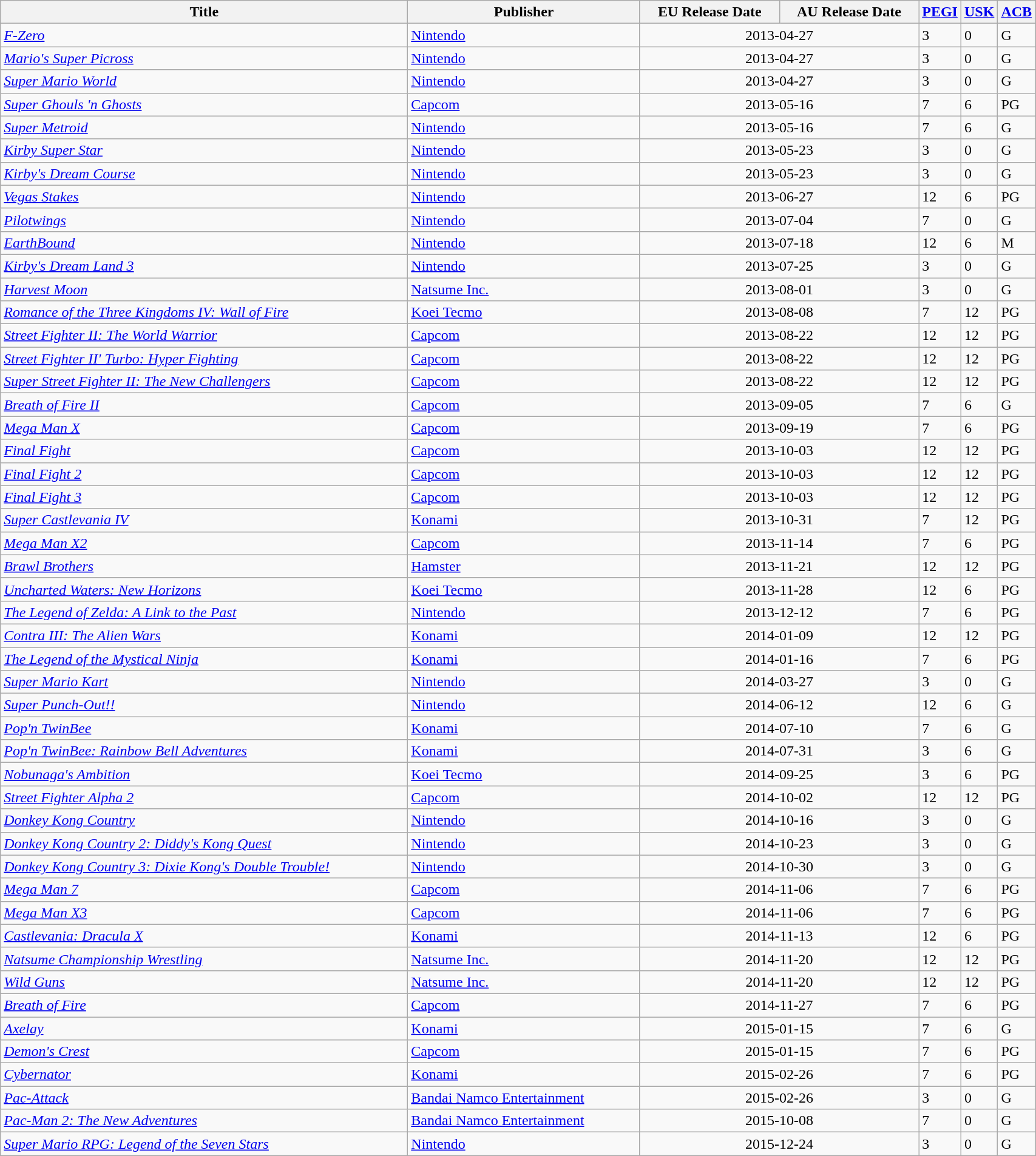<table class="wikitable sortable" style="width:90%">
<tr>
<th width="45%">Title</th>
<th width="25%">Publisher</th>
<th width="15%">EU Release Date</th>
<th width="15%">AU Release Date</th>
<th width="5%"><a href='#'>PEGI</a></th>
<th width="5%"><a href='#'>USK</a></th>
<th width="5%"><a href='#'>ACB</a></th>
</tr>
<tr>
<td><em><a href='#'>F-Zero</a></em></td>
<td><a href='#'>Nintendo</a></td>
<td colspan="2" align="center">2013-04-27</td>
<td>3</td>
<td>0</td>
<td>G</td>
</tr>
<tr>
<td><em><a href='#'>Mario's Super Picross</a></em></td>
<td><a href='#'>Nintendo</a></td>
<td colspan="2" align="center">2013-04-27</td>
<td>3</td>
<td>0</td>
<td>G</td>
</tr>
<tr>
<td><em><a href='#'>Super Mario World</a></em></td>
<td><a href='#'>Nintendo</a></td>
<td colspan="2" align="center">2013-04-27</td>
<td>3</td>
<td>0</td>
<td>G</td>
</tr>
<tr>
<td><em><a href='#'>Super Ghouls 'n Ghosts</a></em></td>
<td><a href='#'>Capcom</a></td>
<td colspan="2" align="center">2013-05-16</td>
<td>7</td>
<td>6</td>
<td>PG</td>
</tr>
<tr>
<td><em><a href='#'>Super Metroid</a></em></td>
<td><a href='#'>Nintendo</a></td>
<td colspan="2" align="center">2013-05-16</td>
<td>7</td>
<td>6</td>
<td>G</td>
</tr>
<tr>
<td><em><a href='#'>Kirby Super Star</a></em></td>
<td><a href='#'>Nintendo</a></td>
<td colspan="2" align="center">2013-05-23</td>
<td>3</td>
<td>0</td>
<td>G</td>
</tr>
<tr>
<td><em><a href='#'>Kirby's Dream Course</a></em></td>
<td><a href='#'>Nintendo</a></td>
<td colspan="2" align="center">2013-05-23</td>
<td>3</td>
<td>0</td>
<td>G</td>
</tr>
<tr>
<td><em><a href='#'>Vegas Stakes</a></em></td>
<td><a href='#'>Nintendo</a></td>
<td colspan="2" align="center">2013-06-27</td>
<td>12</td>
<td>6</td>
<td>PG</td>
</tr>
<tr>
<td><em><a href='#'>Pilotwings</a></em></td>
<td><a href='#'>Nintendo</a></td>
<td colspan="2" align="center">2013-07-04</td>
<td>7</td>
<td>0</td>
<td>G</td>
</tr>
<tr>
<td><em><a href='#'>EarthBound</a></em></td>
<td><a href='#'>Nintendo</a></td>
<td colspan="2" align="center">2013-07-18</td>
<td>12</td>
<td>6</td>
<td>M</td>
</tr>
<tr>
<td><em><a href='#'>Kirby's Dream Land 3</a></em></td>
<td><a href='#'>Nintendo</a></td>
<td colspan="2" align="center">2013-07-25</td>
<td>3</td>
<td>0</td>
<td>G</td>
</tr>
<tr>
<td><em><a href='#'>Harvest Moon</a></em></td>
<td><a href='#'>Natsume Inc.</a></td>
<td colspan="2" align="center">2013-08-01</td>
<td>3</td>
<td>0</td>
<td>G</td>
</tr>
<tr>
<td><em><a href='#'>Romance of the Three Kingdoms IV: Wall of Fire</a></em></td>
<td><a href='#'>Koei Tecmo</a></td>
<td colspan="2" align="center">2013-08-08</td>
<td>7</td>
<td>12</td>
<td>PG</td>
</tr>
<tr>
<td><em><a href='#'>Street Fighter II: The World Warrior</a></em></td>
<td><a href='#'>Capcom</a></td>
<td colspan="2" align="center">2013-08-22</td>
<td>12</td>
<td>12</td>
<td>PG</td>
</tr>
<tr>
<td><em><a href='#'>Street Fighter II' Turbo: Hyper Fighting</a></em></td>
<td><a href='#'>Capcom</a></td>
<td colspan="2" align="center">2013-08-22</td>
<td>12</td>
<td>12</td>
<td>PG</td>
</tr>
<tr>
<td><em><a href='#'>Super Street Fighter II: The New Challengers</a></em></td>
<td><a href='#'>Capcom</a></td>
<td colspan="2" align="center">2013-08-22</td>
<td>12</td>
<td>12</td>
<td>PG</td>
</tr>
<tr>
<td><em><a href='#'>Breath of Fire II</a></em></td>
<td><a href='#'>Capcom</a></td>
<td colspan="2" align="center">2013-09-05</td>
<td>7</td>
<td>6</td>
<td>G</td>
</tr>
<tr>
<td><em><a href='#'>Mega Man X</a></em></td>
<td><a href='#'>Capcom</a></td>
<td colspan="2" align="center">2013-09-19</td>
<td>7</td>
<td>6</td>
<td>PG</td>
</tr>
<tr>
<td><em><a href='#'>Final Fight</a></em></td>
<td><a href='#'>Capcom</a></td>
<td colspan="2" align="center">2013-10-03</td>
<td>12</td>
<td>12</td>
<td>PG</td>
</tr>
<tr>
<td><em><a href='#'>Final Fight 2</a></em></td>
<td><a href='#'>Capcom</a></td>
<td colspan="2" align="center">2013-10-03</td>
<td>12</td>
<td>12</td>
<td>PG</td>
</tr>
<tr>
<td><em><a href='#'>Final Fight 3</a></em></td>
<td><a href='#'>Capcom</a></td>
<td colspan="2" align="center">2013-10-03</td>
<td>12</td>
<td>12</td>
<td>PG</td>
</tr>
<tr>
<td><em><a href='#'>Super Castlevania IV</a></em></td>
<td><a href='#'>Konami</a></td>
<td colspan="2" align="center">2013-10-31</td>
<td>7</td>
<td>12</td>
<td>PG</td>
</tr>
<tr>
<td><em><a href='#'>Mega Man X2</a></em></td>
<td><a href='#'>Capcom</a></td>
<td colspan="2" align="center">2013-11-14</td>
<td>7</td>
<td>6</td>
<td>PG</td>
</tr>
<tr>
<td><em><a href='#'>Brawl Brothers</a></em></td>
<td><a href='#'>Hamster</a></td>
<td colspan="2" align="center">2013-11-21</td>
<td>12</td>
<td>12</td>
<td>PG</td>
</tr>
<tr>
<td><em><a href='#'>Uncharted Waters: New Horizons</a></em></td>
<td><a href='#'>Koei Tecmo</a></td>
<td colspan="2" align="center">2013-11-28</td>
<td>12</td>
<td>6</td>
<td>PG</td>
</tr>
<tr>
<td><em><a href='#'>The Legend of Zelda: A Link to the Past</a></em></td>
<td><a href='#'>Nintendo</a></td>
<td colspan="2" align="center">2013-12-12</td>
<td>7</td>
<td>6</td>
<td>PG</td>
</tr>
<tr>
<td><em><a href='#'>Contra III: The Alien Wars</a></em></td>
<td><a href='#'>Konami</a></td>
<td colspan="2" align="center">2014-01-09</td>
<td>12</td>
<td>12</td>
<td>PG</td>
</tr>
<tr>
<td><em><a href='#'>The Legend of the Mystical Ninja</a></em></td>
<td><a href='#'>Konami</a></td>
<td colspan="2" align="center">2014-01-16</td>
<td>7</td>
<td>6</td>
<td>PG</td>
</tr>
<tr>
<td><em><a href='#'>Super Mario Kart</a></em></td>
<td><a href='#'>Nintendo</a></td>
<td colspan="2" align="center">2014-03-27</td>
<td>3</td>
<td>0</td>
<td>G</td>
</tr>
<tr>
<td><em><a href='#'>Super Punch-Out!!</a></em></td>
<td><a href='#'>Nintendo</a></td>
<td colspan="2" align="center">2014-06-12</td>
<td>12</td>
<td>6</td>
<td>G</td>
</tr>
<tr>
<td><em><a href='#'>Pop'n TwinBee</a></em></td>
<td><a href='#'>Konami</a></td>
<td colspan="2" align="center">2014-07-10</td>
<td>7</td>
<td>6</td>
<td>G</td>
</tr>
<tr>
<td><em><a href='#'>Pop'n TwinBee: Rainbow Bell Adventures</a></em></td>
<td><a href='#'>Konami</a></td>
<td colspan="2" align="center">2014-07-31</td>
<td>3</td>
<td>6</td>
<td>G</td>
</tr>
<tr>
<td><em><a href='#'>Nobunaga's Ambition</a></em></td>
<td><a href='#'>Koei Tecmo</a></td>
<td colspan="2" align="center">2014-09-25</td>
<td>3</td>
<td>6</td>
<td>PG</td>
</tr>
<tr>
<td><em><a href='#'>Street Fighter Alpha 2</a></em></td>
<td><a href='#'>Capcom</a></td>
<td colspan="2" align="center">2014-10-02</td>
<td>12</td>
<td>12</td>
<td>PG</td>
</tr>
<tr>
<td><em><a href='#'>Donkey Kong Country</a></em></td>
<td><a href='#'>Nintendo</a></td>
<td colspan="2" align="center">2014-10-16</td>
<td>3</td>
<td>0</td>
<td>G</td>
</tr>
<tr>
<td><em><a href='#'>Donkey Kong Country 2: Diddy's Kong Quest</a></em></td>
<td><a href='#'>Nintendo</a></td>
<td colspan="2" align="center">2014-10-23</td>
<td>3</td>
<td>0</td>
<td>G</td>
</tr>
<tr>
<td><em><a href='#'>Donkey Kong Country 3: Dixie Kong's Double Trouble!</a></em></td>
<td><a href='#'>Nintendo</a></td>
<td colspan="2" align="center">2014-10-30</td>
<td>3</td>
<td>0</td>
<td>G</td>
</tr>
<tr>
<td><em><a href='#'>Mega Man 7</a></em></td>
<td><a href='#'>Capcom</a></td>
<td colspan="2" align="center">2014-11-06</td>
<td>7</td>
<td>6</td>
<td>PG</td>
</tr>
<tr>
<td><em><a href='#'>Mega Man X3</a></em></td>
<td><a href='#'>Capcom</a></td>
<td colspan="2" align="center">2014-11-06</td>
<td>7</td>
<td>6</td>
<td>PG</td>
</tr>
<tr>
<td><em><a href='#'>Castlevania: Dracula X</a></em></td>
<td><a href='#'>Konami</a></td>
<td colspan="2" align="center">2014-11-13</td>
<td>12</td>
<td>6</td>
<td>PG</td>
</tr>
<tr>
<td><em><a href='#'>Natsume Championship Wrestling</a></em></td>
<td><a href='#'>Natsume Inc.</a></td>
<td colspan="2" align="center">2014-11-20</td>
<td>12</td>
<td>12</td>
<td>PG</td>
</tr>
<tr>
<td><em><a href='#'>Wild Guns</a></em></td>
<td><a href='#'>Natsume Inc.</a></td>
<td colspan="2" align="center">2014-11-20</td>
<td>12</td>
<td>12</td>
<td>PG</td>
</tr>
<tr>
<td><em><a href='#'>Breath of Fire</a></em></td>
<td><a href='#'>Capcom</a></td>
<td colspan="2" align="center">2014-11-27</td>
<td>7</td>
<td>6</td>
<td>PG</td>
</tr>
<tr>
<td><em><a href='#'>Axelay</a></em></td>
<td><a href='#'>Konami</a></td>
<td colspan="2" align="center">2015-01-15</td>
<td>7</td>
<td>6</td>
<td>G</td>
</tr>
<tr>
<td><em><a href='#'>Demon's Crest</a></em></td>
<td><a href='#'>Capcom</a></td>
<td colspan="2" align="center">2015-01-15</td>
<td>7</td>
<td>6</td>
<td>PG</td>
</tr>
<tr>
<td><em><a href='#'>Cybernator</a></em></td>
<td><a href='#'>Konami</a></td>
<td colspan="2" align="center">2015-02-26</td>
<td>7</td>
<td>6</td>
<td>PG</td>
</tr>
<tr>
<td><em><a href='#'>Pac-Attack</a></em></td>
<td><a href='#'>Bandai Namco Entertainment</a></td>
<td colspan="2" align="center">2015-02-26</td>
<td>3</td>
<td>0</td>
<td>G</td>
</tr>
<tr>
<td><em><a href='#'>Pac-Man 2: The New Adventures</a></em></td>
<td><a href='#'>Bandai Namco Entertainment</a></td>
<td colspan="2" align="center">2015-10-08</td>
<td>7</td>
<td>0</td>
<td>G</td>
</tr>
<tr>
<td><em><a href='#'>Super Mario RPG: Legend of the Seven Stars</a></em></td>
<td><a href='#'>Nintendo</a></td>
<td colspan="2" align="center">2015-12-24</td>
<td>3</td>
<td>0</td>
<td>G</td>
</tr>
</table>
